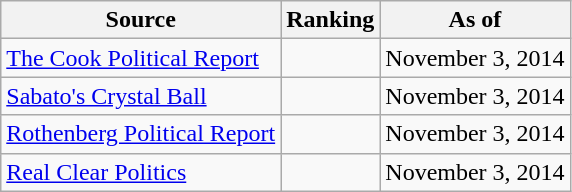<table class="wikitable" style="text-align:center">
<tr>
<th>Source</th>
<th>Ranking</th>
<th>As of</th>
</tr>
<tr>
<td align=left><a href='#'>The Cook Political Report</a></td>
<td></td>
<td>November 3, 2014</td>
</tr>
<tr>
<td align=left><a href='#'>Sabato's Crystal Ball</a></td>
<td></td>
<td>November 3, 2014</td>
</tr>
<tr>
<td align=left><a href='#'>Rothenberg Political Report</a></td>
<td></td>
<td>November 3, 2014</td>
</tr>
<tr>
<td align=left><a href='#'>Real Clear Politics</a></td>
<td></td>
<td>November 3, 2014</td>
</tr>
</table>
